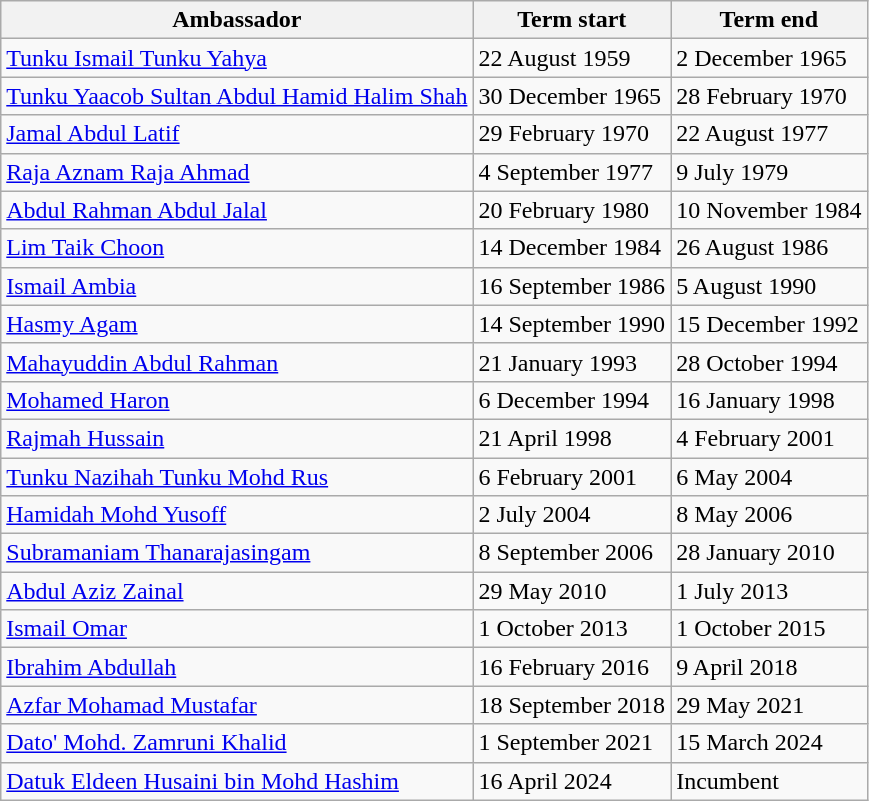<table class=wikitable>
<tr>
<th>Ambassador</th>
<th>Term start</th>
<th>Term end</th>
</tr>
<tr>
<td><a href='#'>Tunku Ismail Tunku Yahya</a></td>
<td>22 August 1959</td>
<td>2 December 1965</td>
</tr>
<tr>
<td><a href='#'>Tunku Yaacob Sultan Abdul Hamid Halim Shah</a></td>
<td>30 December 1965</td>
<td>28 February 1970</td>
</tr>
<tr>
<td><a href='#'>Jamal Abdul Latif</a></td>
<td>29 February 1970</td>
<td>22 August 1977</td>
</tr>
<tr>
<td><a href='#'>Raja Aznam Raja Ahmad</a></td>
<td>4 September 1977</td>
<td>9 July 1979</td>
</tr>
<tr>
<td><a href='#'>Abdul Rahman Abdul Jalal</a></td>
<td>20 February 1980</td>
<td>10 November 1984</td>
</tr>
<tr>
<td><a href='#'>Lim Taik Choon</a></td>
<td>14 December 1984</td>
<td>26 August 1986</td>
</tr>
<tr>
<td><a href='#'>Ismail Ambia</a></td>
<td>16 September 1986</td>
<td>5 August 1990</td>
</tr>
<tr>
<td><a href='#'>Hasmy Agam</a></td>
<td>14 September 1990</td>
<td>15 December 1992</td>
</tr>
<tr>
<td><a href='#'>Mahayuddin Abdul Rahman</a></td>
<td>21 January 1993</td>
<td>28 October 1994</td>
</tr>
<tr>
<td><a href='#'>Mohamed Haron</a></td>
<td>6 December 1994</td>
<td>16 January 1998</td>
</tr>
<tr>
<td><a href='#'>Rajmah Hussain</a></td>
<td>21 April 1998</td>
<td>4 February 2001</td>
</tr>
<tr>
<td><a href='#'>Tunku Nazihah Tunku Mohd Rus</a></td>
<td>6 February 2001</td>
<td>6 May 2004</td>
</tr>
<tr>
<td><a href='#'>Hamidah Mohd Yusoff</a></td>
<td>2 July 2004</td>
<td>8 May 2006</td>
</tr>
<tr>
<td><a href='#'>Subramaniam Thanarajasingam</a></td>
<td>8 September 2006</td>
<td>28 January 2010</td>
</tr>
<tr>
<td><a href='#'>Abdul Aziz Zainal</a></td>
<td>29 May 2010</td>
<td>1 July 2013</td>
</tr>
<tr>
<td><a href='#'>Ismail Omar</a></td>
<td>1 October 2013</td>
<td>1 October 2015</td>
</tr>
<tr>
<td><a href='#'>Ibrahim Abdullah</a></td>
<td>16 February 2016</td>
<td>9 April 2018</td>
</tr>
<tr>
<td><a href='#'>Azfar Mohamad Mustafar</a></td>
<td>18 September 2018</td>
<td>29 May 2021</td>
</tr>
<tr>
<td><a href='#'>Dato' Mohd. Zamruni Khalid</a></td>
<td>1 September 2021</td>
<td>15 March 2024</td>
</tr>
<tr>
<td><a href='#'>Datuk Eldeen Husaini bin Mohd Hashim</a></td>
<td>16 April 2024</td>
<td>Incumbent</td>
</tr>
</table>
